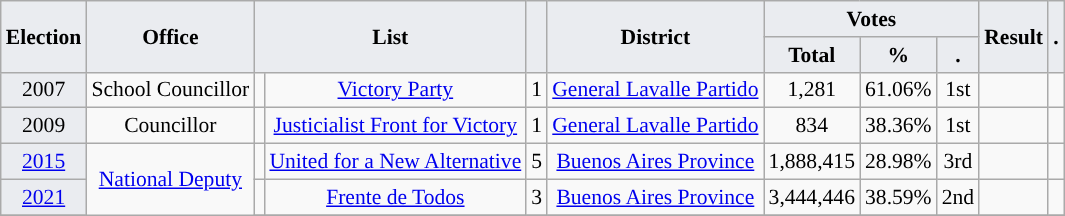<table class="wikitable" style="font-size:90%; text-align:center;">
<tr>
<th style="background-color:#EAECF0;" rowspan=2>Election</th>
<th style="background-color:#EAECF0;" rowspan=2>Office</th>
<th style="background-color:#EAECF0;" colspan=2 rowspan=2>List</th>
<th style="background-color:#EAECF0;" rowspan=2></th>
<th style="background-color:#EAECF0;" rowspan=2>District</th>
<th style="background-color:#EAECF0;" colspan=3>Votes</th>
<th style="background-color:#EAECF0;" rowspan=2>Result</th>
<th style="background-color:#EAECF0;" rowspan=2>.</th>
</tr>
<tr>
<th style="background-color:#EAECF0;">Total</th>
<th style="background-color:#EAECF0;">%</th>
<th style="background-color:#EAECF0;">.</th>
</tr>
<tr>
<td style="background-color:#EAECF0;">2007</td>
<td>School Councillor</td>
<td style="background-color:"></td>
<td><a href='#'>Victory Party</a></td>
<td>1</td>
<td><a href='#'>General Lavalle Partido</a></td>
<td>1,281</td>
<td>61.06%</td>
<td>1st</td>
<td></td>
<td></td>
</tr>
<tr>
<td style="background-color:#EAECF0;">2009</td>
<td>Councillor</td>
<td style="background-color:"></td>
<td><a href='#'>Justicialist Front for Victory</a></td>
<td>1</td>
<td><a href='#'>General Lavalle Partido</a></td>
<td>834</td>
<td>38.36%</td>
<td>1st</td>
<td></td>
<td></td>
</tr>
<tr>
<td style="background-color:#EAECF0;"><a href='#'>2015</a></td>
<td rowspan="3"><a href='#'>National Deputy</a></td>
<td style="background-color:"></td>
<td><a href='#'>United for a New Alternative</a></td>
<td>5</td>
<td><a href='#'>Buenos Aires Province</a></td>
<td>1,888,415</td>
<td>28.98%</td>
<td>3rd</td>
<td></td>
<td></td>
</tr>
<tr>
<td style="background-color:#EAECF0;"><a href='#'>2021</a></td>
<td style="background-color:"></td>
<td><a href='#'>Frente de Todos</a></td>
<td>3</td>
<td><a href='#'>Buenos Aires Province</a></td>
<td>3,444,446</td>
<td>38.59%</td>
<td>2nd</td>
<td></td>
<td></td>
</tr>
<tr>
</tr>
</table>
